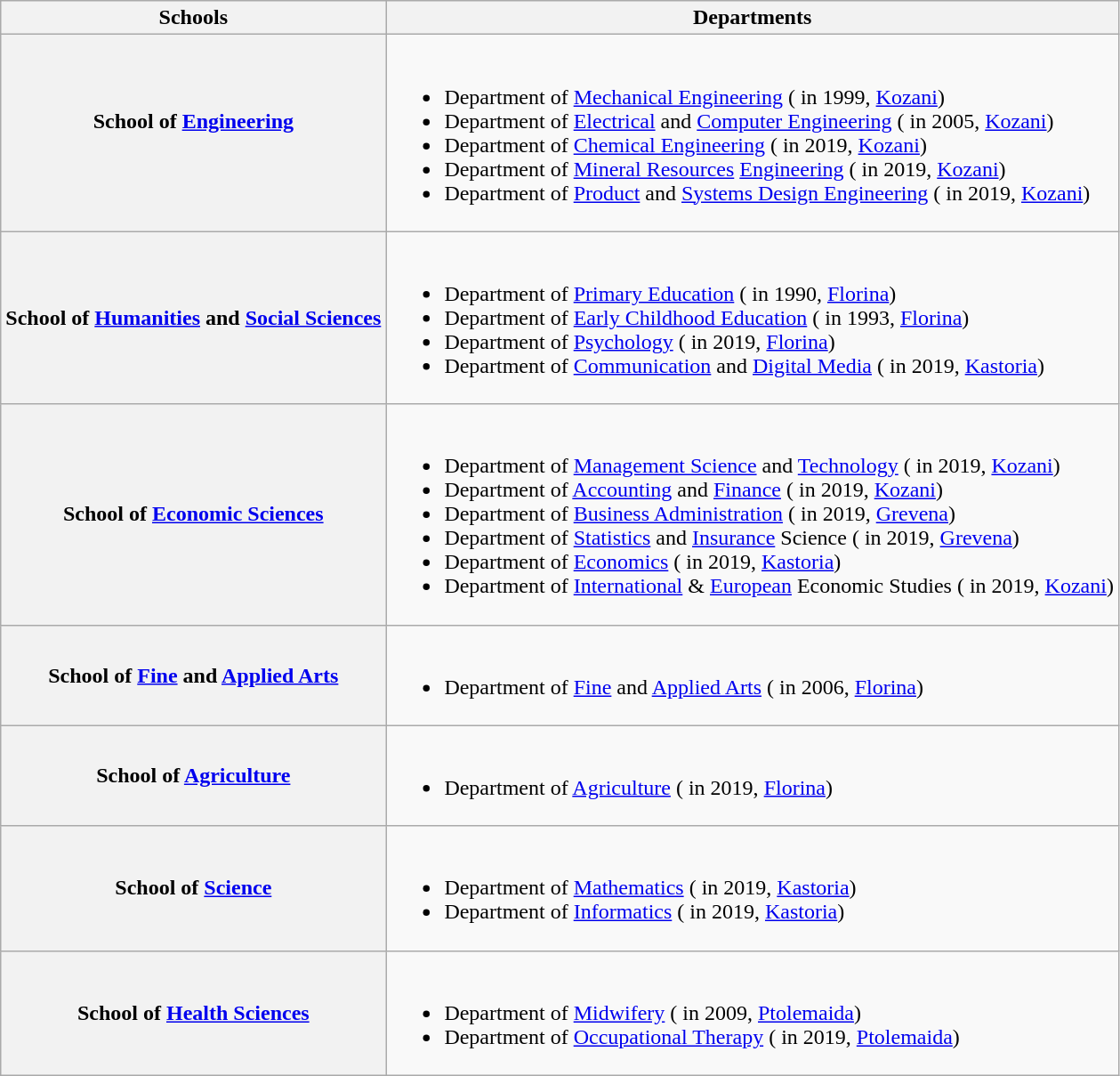<table class="wikitable">
<tr>
<th>Schools</th>
<th>Departments</th>
</tr>
<tr>
<th>School of <a href='#'>Engineering</a> <br> <br></th>
<td><br><ul><li>Department of <a href='#'>Mechanical Engineering</a> ( in 1999, <a href='#'>Kozani</a>)</li><li>Department of <a href='#'>Electrical</a> and <a href='#'>Computer Engineering</a> ( in 2005, <a href='#'>Kozani</a>)</li><li>Department of <a href='#'>Chemical Engineering</a> ( in 2019, <a href='#'>Kozani</a>)</li><li>Department of <a href='#'>Mineral Resources</a> <a href='#'>Engineering</a> ( in 2019, <a href='#'>Kozani</a>)</li><li>Department of <a href='#'>Product</a> and <a href='#'>Systems Design Engineering</a> ( in 2019, <a href='#'>Kozani</a>)</li></ul></td>
</tr>
<tr>
<th>School of <a href='#'>Humanities</a> and <a href='#'>Social Sciences</a> <br></th>
<td><br><ul><li>Department of <a href='#'>Primary Education</a> ( in 1990, <a href='#'>Florina</a>)</li><li>Department of <a href='#'>Early Childhood Education</a> ( in 1993, <a href='#'>Florina</a>)</li><li>Department of <a href='#'>Psychology</a> ( in 2019, <a href='#'>Florina</a>)</li><li>Department of <a href='#'>Communication</a> and <a href='#'>Digital Media</a> ( in 2019, <a href='#'>Kastoria</a>)</li></ul></td>
</tr>
<tr>
<th>School of <a href='#'>Economic Sciences</a> <br></th>
<td><br><ul><li>Department of <a href='#'>Management Science</a> and <a href='#'>Technology</a> ( in 2019, <a href='#'>Kozani</a>)</li><li>Department of <a href='#'>Accounting</a> and <a href='#'>Finance</a> ( in 2019, <a href='#'>Kozani</a>)</li><li>Department of <a href='#'>Business Administration</a> ( in 2019, <a href='#'>Grevena</a>)</li><li>Department of <a href='#'>Statistics</a> and <a href='#'>Insurance</a> Science ( in 2019, <a href='#'>Grevena</a>)</li><li>Department of <a href='#'>Economics</a> ( in 2019, <a href='#'>Kastoria</a>)</li><li>Department of <a href='#'>International</a> & <a href='#'>European</a>  Economic Studies ( in 2019, <a href='#'>Kozani</a>)</li></ul></td>
</tr>
<tr>
<th>School of <a href='#'>Fine</a> and <a href='#'>Applied Arts</a> <br></th>
<td><br><ul><li>Department of <a href='#'>Fine</a> and <a href='#'>Applied Arts</a> ( in 2006, <a href='#'>Florina</a>)</li></ul></td>
</tr>
<tr>
<th>School of <a href='#'>Agriculture</a> <br></th>
<td><br><ul><li>Department of <a href='#'>Agriculture</a> ( in 2019, <a href='#'>Florina</a>)</li></ul></td>
</tr>
<tr>
<th>School of <a href='#'>Science</a> <br></th>
<td><br><ul><li>Department of <a href='#'>Mathematics</a> ( in 2019, <a href='#'>Kastoria</a>)</li><li>Department of <a href='#'>Informatics</a> ( in 2019, <a href='#'>Kastoria</a>)</li></ul></td>
</tr>
<tr>
<th>School of <a href='#'>Health Sciences</a> <br></th>
<td><br><ul><li>Department of <a href='#'>Midwifery</a> ( in 2009, <a href='#'>Ptolemaida</a>)</li><li>Department of <a href='#'>Occupational Therapy</a> ( in 2019, <a href='#'>Ptolemaida</a>)</li></ul></td>
</tr>
</table>
